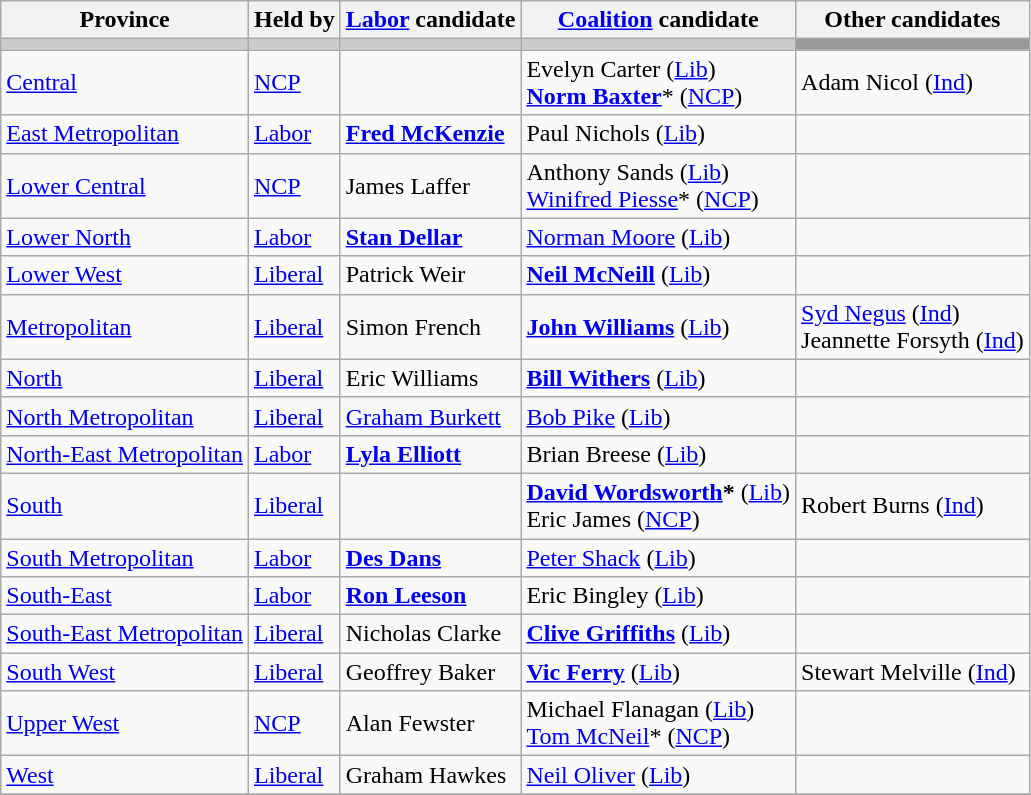<table class="wikitable">
<tr>
<th>Province</th>
<th>Held by</th>
<th><a href='#'>Labor</a> candidate</th>
<th><a href='#'>Coalition</a> candidate</th>
<th>Other candidates</th>
</tr>
<tr bgcolor="#cccccc">
<td></td>
<td></td>
<td></td>
<td></td>
<td bgcolor="#999999"></td>
</tr>
<tr>
<td><a href='#'>Central</a></td>
<td><a href='#'>NCP</a></td>
<td></td>
<td>Evelyn Carter (<a href='#'>Lib</a>) <br> <strong><a href='#'>Norm Baxter</a></strong>* (<a href='#'>NCP</a>)</td>
<td>Adam Nicol (<a href='#'>Ind</a>)</td>
</tr>
<tr>
<td><a href='#'>East Metropolitan</a></td>
<td><a href='#'>Labor</a></td>
<td><strong><a href='#'>Fred McKenzie</a></strong></td>
<td>Paul Nichols (<a href='#'>Lib</a>)</td>
<td></td>
</tr>
<tr>
<td><a href='#'>Lower Central</a></td>
<td><a href='#'>NCP</a></td>
<td>James Laffer</td>
<td>Anthony Sands (<a href='#'>Lib</a>) <br> <a href='#'>Winifred Piesse</a>* (<a href='#'>NCP</a>)</td>
<td></td>
</tr>
<tr>
<td><a href='#'>Lower North</a></td>
<td><a href='#'>Labor</a></td>
<td><strong><a href='#'>Stan Dellar</a></strong></td>
<td><a href='#'>Norman Moore</a> (<a href='#'>Lib</a>)</td>
<td></td>
</tr>
<tr>
<td><a href='#'>Lower West</a></td>
<td><a href='#'>Liberal</a></td>
<td>Patrick Weir</td>
<td><strong><a href='#'>Neil McNeill</a></strong> (<a href='#'>Lib</a>)</td>
<td></td>
</tr>
<tr>
<td><a href='#'>Metropolitan</a></td>
<td><a href='#'>Liberal</a></td>
<td>Simon French</td>
<td><strong><a href='#'>John Williams</a></strong> (<a href='#'>Lib</a>)</td>
<td><a href='#'>Syd Negus</a> (<a href='#'>Ind</a>) <br> Jeannette Forsyth (<a href='#'>Ind</a>)</td>
</tr>
<tr>
<td><a href='#'>North</a></td>
<td><a href='#'>Liberal</a></td>
<td>Eric Williams</td>
<td><strong><a href='#'>Bill Withers</a></strong> (<a href='#'>Lib</a>)</td>
<td></td>
</tr>
<tr>
<td><a href='#'>North Metropolitan</a></td>
<td><a href='#'>Liberal</a></td>
<td><a href='#'>Graham Burkett</a></td>
<td><a href='#'>Bob Pike</a> (<a href='#'>Lib</a>)</td>
<td></td>
</tr>
<tr>
<td><a href='#'>North-East Metropolitan</a></td>
<td><a href='#'>Labor</a></td>
<td><strong><a href='#'>Lyla Elliott</a></strong></td>
<td>Brian Breese (<a href='#'>Lib</a>)</td>
<td></td>
</tr>
<tr>
<td><a href='#'>South</a></td>
<td><a href='#'>Liberal</a></td>
<td></td>
<td><strong><a href='#'>David Wordsworth</a>*</strong> (<a href='#'>Lib</a>) <br> Eric James (<a href='#'>NCP</a>)</td>
<td>Robert Burns (<a href='#'>Ind</a>)</td>
</tr>
<tr>
<td><a href='#'>South Metropolitan</a></td>
<td><a href='#'>Labor</a></td>
<td><strong><a href='#'>Des Dans</a></strong></td>
<td><a href='#'>Peter Shack</a> (<a href='#'>Lib</a>)</td>
<td></td>
</tr>
<tr>
<td><a href='#'>South-East</a></td>
<td><a href='#'>Labor</a></td>
<td><strong><a href='#'>Ron Leeson</a></strong></td>
<td>Eric Bingley (<a href='#'>Lib</a>)</td>
<td></td>
</tr>
<tr>
<td><a href='#'>South-East Metropolitan</a></td>
<td><a href='#'>Liberal</a></td>
<td>Nicholas Clarke</td>
<td><strong><a href='#'>Clive Griffiths</a></strong> (<a href='#'>Lib</a>)</td>
<td></td>
</tr>
<tr>
<td><a href='#'>South West</a></td>
<td><a href='#'>Liberal</a></td>
<td>Geoffrey Baker</td>
<td><strong><a href='#'>Vic Ferry</a></strong> (<a href='#'>Lib</a>)</td>
<td>Stewart Melville (<a href='#'>Ind</a>)</td>
</tr>
<tr>
<td><a href='#'>Upper West</a></td>
<td><a href='#'>NCP</a></td>
<td>Alan Fewster</td>
<td>Michael Flanagan (<a href='#'>Lib</a>) <br> <a href='#'>Tom McNeil</a>* (<a href='#'>NCP</a>)</td>
<td></td>
</tr>
<tr>
<td><a href='#'>West</a></td>
<td><a href='#'>Liberal</a></td>
<td>Graham Hawkes</td>
<td><a href='#'>Neil Oliver</a> (<a href='#'>Lib</a>)</td>
<td></td>
</tr>
<tr>
</tr>
</table>
